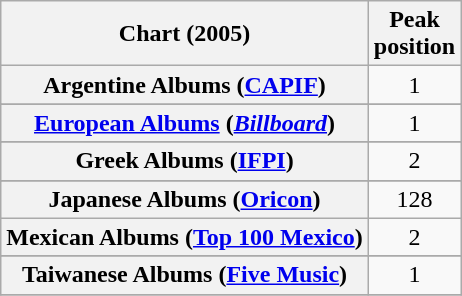<table class="wikitable sortable plainrowheaders" style="text-align:center">
<tr>
<th scope="col">Chart (2005)</th>
<th scope="col">Peak <br> position</th>
</tr>
<tr>
<th scope="row">Argentine Albums (<a href='#'>CAPIF</a>)</th>
<td style="text-align:center;">1</td>
</tr>
<tr>
</tr>
<tr>
</tr>
<tr>
</tr>
<tr>
</tr>
<tr>
</tr>
<tr>
<th scope="row"><a href='#'>European Albums</a> (<em><a href='#'>Billboard</a></em>)</th>
<td align="center">1</td>
</tr>
<tr>
</tr>
<tr>
</tr>
<tr>
</tr>
<tr>
</tr>
<tr>
<th scope="row">Greek Albums (<a href='#'>IFPI</a>)</th>
<td style="text-align:center;">2</td>
</tr>
<tr>
</tr>
<tr>
</tr>
<tr>
</tr>
<tr>
<th scope="row">Japanese Albums (<a href='#'>Oricon</a>)</th>
<td style="text-align:center;">128</td>
</tr>
<tr>
<th scope="row">Mexican Albums (<a href='#'>Top 100 Mexico</a>)</th>
<td style="text-align:center;">2</td>
</tr>
<tr>
</tr>
<tr>
</tr>
<tr>
</tr>
<tr>
</tr>
<tr>
</tr>
<tr>
</tr>
<tr>
</tr>
<tr>
<th scope="row">Taiwanese Albums (<a href='#'>Five Music</a>)</th>
<td style="text-align:center;">1</td>
</tr>
<tr>
</tr>
</table>
